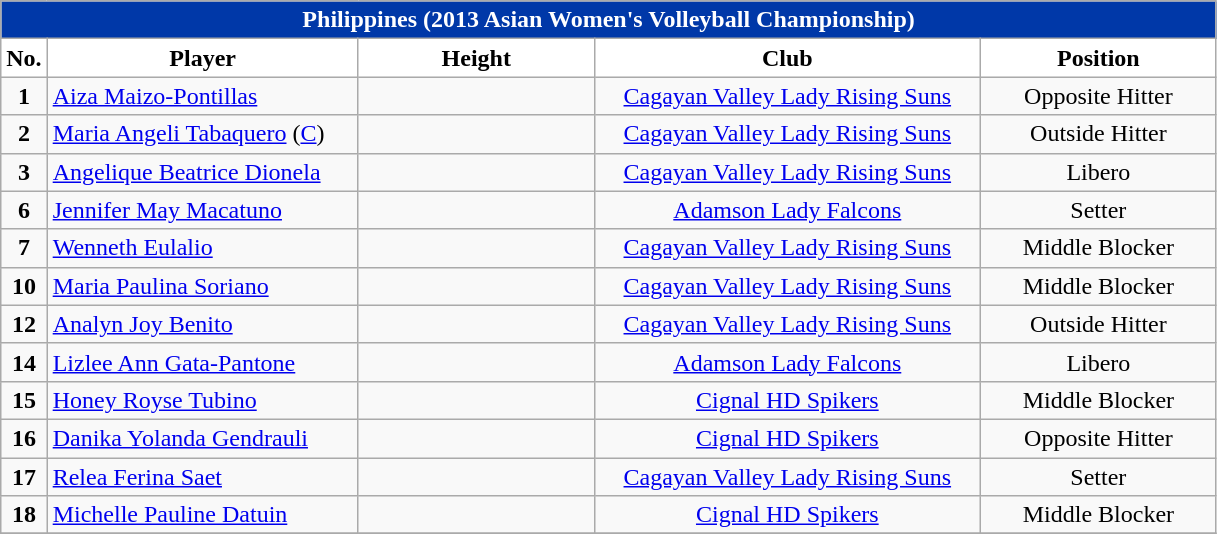<table class="wikitable"  style="font-size:100%; text-align:center;">
<tr>
<th colspan="8" style= "background:#0038A8; color:white; text-align: center">Philippines (2013 Asian Women's Volleyball Championship)</th>
</tr>
<tr>
<th width=8px style="background: white; color: black; text-align: center">No.</th>
<th width=200px style="background: white; color: black">Player</th>
<th width=150px style="background: white; color: black">Height</th>
<th width=250px style="background: white; color: black">Club</th>
<th width=150px style="background: white; color: black">Position</th>
</tr>
<tr>
<td><strong>1</strong></td>
<td style="text-align: left"><a href='#'>Aiza Maizo-Pontillas</a></td>
<td></td>
<td><a href='#'>Cagayan Valley Lady Rising Suns</a></td>
<td>Opposite Hitter</td>
</tr>
<tr>
<td><strong>2</strong></td>
<td style="text-align: left"><a href='#'>Maria Angeli Tabaquero</a> (<a href='#'>C</a>)</td>
<td></td>
<td><a href='#'>Cagayan Valley Lady Rising Suns</a></td>
<td>Outside Hitter</td>
</tr>
<tr>
<td><strong>3</strong></td>
<td style="text-align: left"><a href='#'>Angelique Beatrice Dionela</a></td>
<td></td>
<td><a href='#'>Cagayan Valley Lady Rising Suns</a></td>
<td>Libero</td>
</tr>
<tr>
<td><strong>6</strong></td>
<td style="text-align: left"><a href='#'>Jennifer May Macatuno</a></td>
<td></td>
<td><a href='#'>Adamson Lady Falcons</a></td>
<td>Setter</td>
</tr>
<tr>
<td><strong>7</strong></td>
<td style="text-align: left"><a href='#'>Wenneth Eulalio</a></td>
<td></td>
<td><a href='#'>Cagayan Valley Lady Rising Suns</a></td>
<td>Middle Blocker</td>
</tr>
<tr>
<td><strong>10</strong></td>
<td style="text-align: left"><a href='#'>Maria Paulina Soriano</a></td>
<td></td>
<td><a href='#'>Cagayan Valley Lady Rising Suns</a></td>
<td>Middle Blocker</td>
</tr>
<tr>
<td><strong>12</strong></td>
<td style="text-align: left"><a href='#'>Analyn Joy Benito</a></td>
<td></td>
<td><a href='#'>Cagayan Valley Lady Rising Suns</a></td>
<td>Outside Hitter</td>
</tr>
<tr>
<td><strong>14</strong></td>
<td style="text-align: left"><a href='#'>Lizlee Ann Gata-Pantone</a></td>
<td></td>
<td><a href='#'>Adamson Lady Falcons</a></td>
<td>Libero</td>
</tr>
<tr>
<td><strong>15</strong></td>
<td style="text-align: left"><a href='#'>Honey Royse Tubino</a></td>
<td></td>
<td><a href='#'>Cignal HD Spikers</a></td>
<td>Middle Blocker</td>
</tr>
<tr>
<td><strong>16</strong></td>
<td style="text-align: left"><a href='#'>Danika Yolanda Gendrauli</a></td>
<td></td>
<td><a href='#'>Cignal HD Spikers</a></td>
<td>Opposite Hitter</td>
</tr>
<tr>
<td><strong>17</strong></td>
<td style="text-align: left"><a href='#'>Relea Ferina Saet</a></td>
<td></td>
<td><a href='#'>Cagayan Valley Lady Rising Suns</a></td>
<td>Setter</td>
</tr>
<tr>
<td><strong>18</strong></td>
<td style="text-align: left"><a href='#'>Michelle Pauline Datuin</a></td>
<td></td>
<td><a href='#'>Cignal HD Spikers</a></td>
<td>Middle Blocker</td>
</tr>
<tr>
</tr>
</table>
